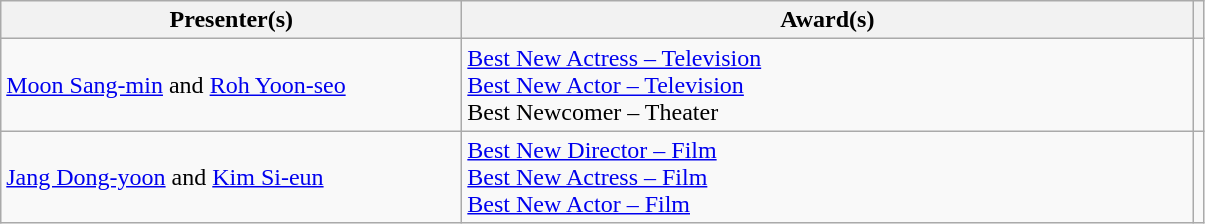<table class="wikitable sortable">
<tr>
<th scope="col" style="width:300px">Presenter(s)</th>
<th scope="col" style="width:480px">Award(s)</th>
<th class="unsortable" scope="col"></th>
</tr>
<tr>
<td><a href='#'>Moon Sang-min</a> and <a href='#'>Roh Yoon-seo</a></td>
<td><a href='#'>Best New Actress – Television</a><br><a href='#'>Best New Actor – Television</a><br>Best Newcomer – Theater</td>
<td></td>
</tr>
<tr>
<td><a href='#'>Jang Dong-yoon</a> and <a href='#'>Kim Si-eun</a></td>
<td><a href='#'>Best New Director – Film</a><br><a href='#'>Best New Actress – Film</a><br><a href='#'>Best New Actor – Film</a></td>
<td></td>
</tr>
</table>
